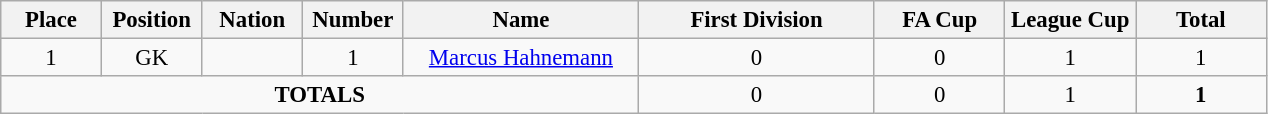<table class="wikitable" style="font-size: 95%; text-align: center;">
<tr>
<th width=60>Place</th>
<th width=60>Position</th>
<th width=60>Nation</th>
<th width=60>Number</th>
<th width=150>Name</th>
<th width=150>First Division</th>
<th width=80>FA Cup</th>
<th width=80>League Cup</th>
<th width=80>Total</th>
</tr>
<tr>
<td>1</td>
<td>GK</td>
<td></td>
<td>1</td>
<td><a href='#'>Marcus Hahnemann</a></td>
<td>0</td>
<td>0</td>
<td>1</td>
<td>1</td>
</tr>
<tr>
<td colspan="5"><strong>TOTALS</strong></td>
<td>0</td>
<td>0</td>
<td>1</td>
<td><strong>1</strong></td>
</tr>
</table>
